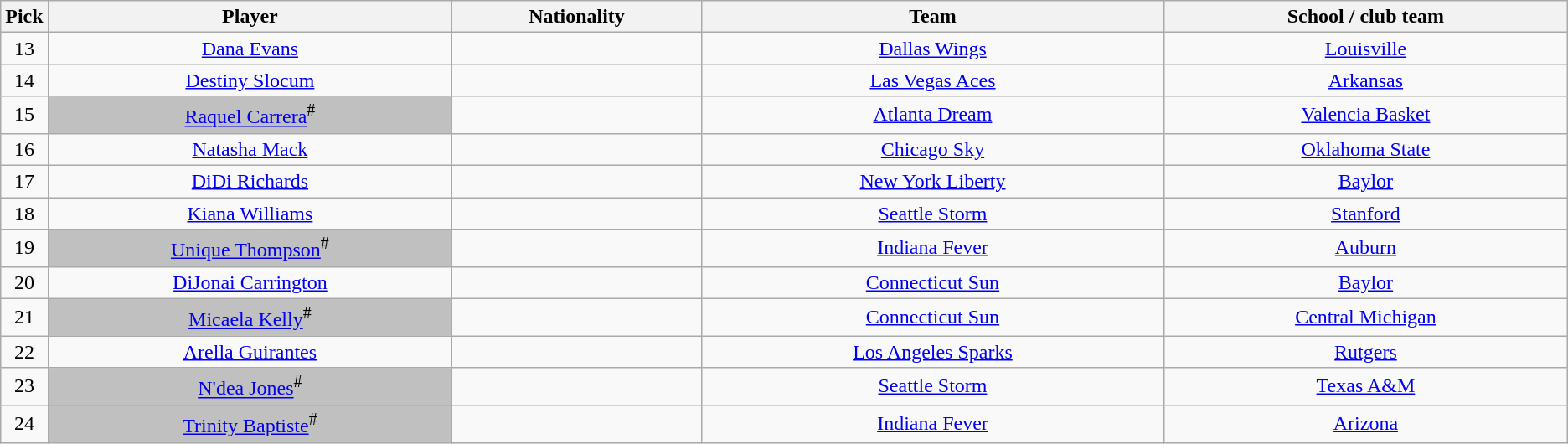<table class="wikitable" style="text-align: center;">
<tr>
<th width=30>Pick</th>
<th width=333>Player</th>
<th width=200>Nationality</th>
<th width=383>Team</th>
<th width=333>School / club team</th>
</tr>
<tr>
<td>13</td>
<td><a href='#'>Dana Evans</a></td>
<td></td>
<td><a href='#'>Dallas Wings</a> </td>
<td><a href='#'>Louisville</a></td>
</tr>
<tr>
<td>14</td>
<td><a href='#'>Destiny Slocum</a></td>
<td></td>
<td><a href='#'>Las Vegas Aces</a> </td>
<td><a href='#'>Arkansas</a></td>
</tr>
<tr>
<td>15</td>
<td bgcolor="#C0C0C0"><a href='#'>Raquel Carrera</a><sup>#</sup></td>
<td></td>
<td><a href='#'>Atlanta Dream</a></td>
<td><a href='#'>Valencia Basket</a> </td>
</tr>
<tr>
<td>16</td>
<td><a href='#'>Natasha Mack</a></td>
<td></td>
<td><a href='#'>Chicago Sky</a> </td>
<td><a href='#'>Oklahoma State</a></td>
</tr>
<tr>
<td>17</td>
<td><a href='#'>DiDi Richards</a></td>
<td></td>
<td><a href='#'>New York Liberty</a> </td>
<td><a href='#'>Baylor</a></td>
</tr>
<tr>
<td>18</td>
<td><a href='#'>Kiana Williams</a></td>
<td></td>
<td><a href='#'>Seattle Storm</a> </td>
<td><a href='#'>Stanford</a></td>
</tr>
<tr>
<td>19</td>
<td bgcolor="#C0C0C0"><a href='#'>Unique Thompson</a><sup>#</sup></td>
<td></td>
<td><a href='#'>Indiana Fever</a> </td>
<td><a href='#'>Auburn</a></td>
</tr>
<tr>
<td>20</td>
<td><a href='#'>DiJonai Carrington</a></td>
<td></td>
<td><a href='#'>Connecticut Sun</a> </td>
<td><a href='#'>Baylor</a></td>
</tr>
<tr>
<td>21</td>
<td bgcolor="#C0C0C0"><a href='#'>Micaela Kelly</a><sup>#</sup></td>
<td></td>
<td><a href='#'>Connecticut Sun</a> </td>
<td><a href='#'>Central Michigan</a></td>
</tr>
<tr>
<td>22</td>
<td><a href='#'>Arella Guirantes</a></td>
<td></td>
<td><a href='#'>Los Angeles Sparks</a></td>
<td><a href='#'>Rutgers</a></td>
</tr>
<tr>
<td>23</td>
<td bgcolor="#C0C0C0"><a href='#'>N'dea Jones</a><sup>#</sup></td>
<td></td>
<td><a href='#'>Seattle Storm</a></td>
<td><a href='#'>Texas A&M</a></td>
</tr>
<tr>
<td>24</td>
<td bgcolor="#C0C0C0"><a href='#'>Trinity Baptiste</a><sup>#</sup></td>
<td></td>
<td><a href='#'>Indiana Fever</a> </td>
<td><a href='#'>Arizona</a></td>
</tr>
</table>
